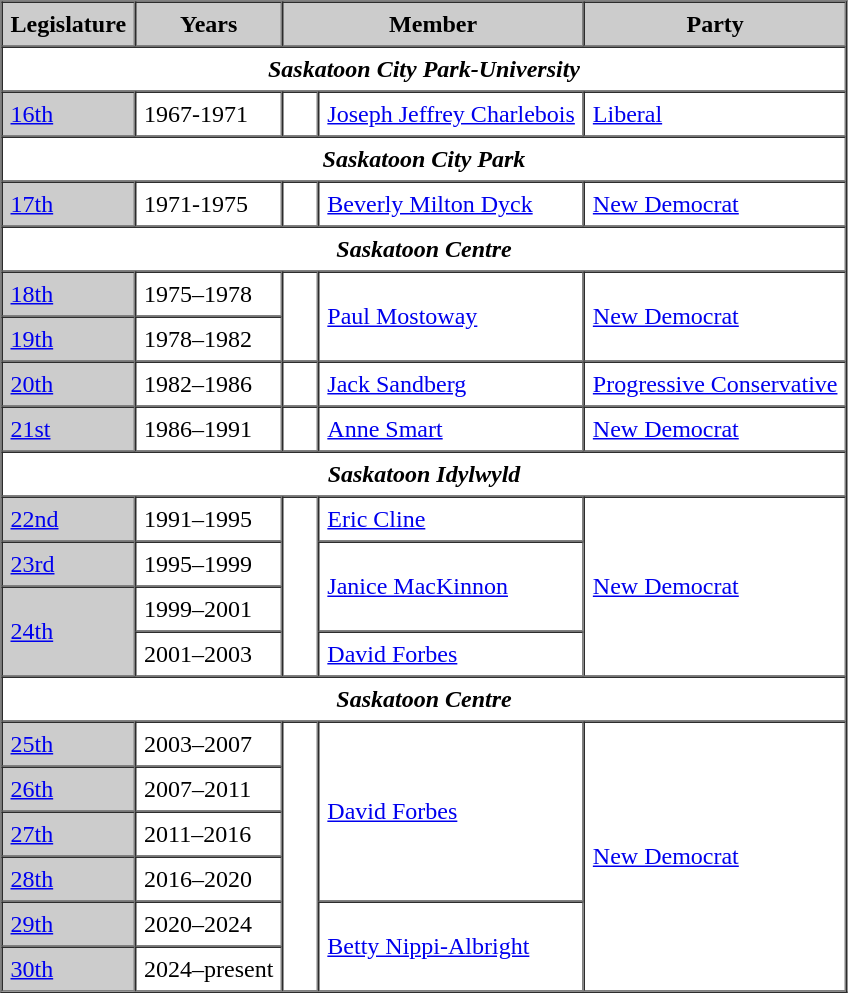<table border=1 cellpadding=5 cellspacing=0>
<tr bgcolor="CCCCCC">
<th>Legislature</th>
<th>Years</th>
<th colspan="2">Member</th>
<th>Party</th>
</tr>
<tr>
<td colspan="5" align="center"><strong><em>Saskatoon City Park-University</em></strong></td>
</tr>
<tr>
<td bgcolor="CCCCCC"><a href='#'>16th</a></td>
<td>1967-1971</td>
<td>   </td>
<td><a href='#'>Joseph Jeffrey Charlebois</a></td>
<td><a href='#'>Liberal</a></td>
</tr>
<tr>
<td colspan="5" align="center"><strong><em>Saskatoon City Park</em></strong></td>
</tr>
<tr>
<td bgcolor="CCCCCC"><a href='#'>17th</a></td>
<td>1971-1975</td>
<td>   </td>
<td><a href='#'>Beverly Milton Dyck</a></td>
<td><a href='#'>New Democrat</a></td>
</tr>
<tr>
<td colspan="5" align="center"><strong><em>Saskatoon Centre</em></strong></td>
</tr>
<tr>
<td bgcolor="CCCCCC"><a href='#'>18th</a></td>
<td>1975–1978</td>
<td rowspan="2" >   </td>
<td rowspan="2"><a href='#'>Paul Mostoway</a></td>
<td rowspan="2"><a href='#'>New Democrat</a></td>
</tr>
<tr>
<td bgcolor="CCCCCC"><a href='#'>19th</a></td>
<td>1978–1982</td>
</tr>
<tr>
<td bgcolor="CCCCCC"><a href='#'>20th</a></td>
<td>1982–1986</td>
<td>   </td>
<td><a href='#'>Jack Sandberg</a></td>
<td><a href='#'>Progressive Conservative</a></td>
</tr>
<tr>
<td bgcolor="CCCCCC"><a href='#'>21st</a></td>
<td>1986–1991</td>
<td>   </td>
<td><a href='#'>Anne Smart</a></td>
<td><a href='#'>New Democrat</a></td>
</tr>
<tr>
<td colspan="5" align="center"><strong><em>Saskatoon Idylwyld</em></strong></td>
</tr>
<tr>
<td bgcolor="CCCCCC"><a href='#'>22nd</a></td>
<td>1991–1995</td>
<td rowspan="4" >   </td>
<td><a href='#'>Eric Cline</a></td>
<td rowspan="4"><a href='#'>New Democrat</a></td>
</tr>
<tr>
<td bgcolor="CCCCCC"><a href='#'>23rd</a></td>
<td>1995–1999</td>
<td rowspan="2"><a href='#'>Janice MacKinnon</a></td>
</tr>
<tr>
<td rowspan="2" bgcolor="CCCCCC"><a href='#'>24th</a></td>
<td>1999–2001</td>
</tr>
<tr>
<td>2001–2003</td>
<td><a href='#'>David Forbes</a></td>
</tr>
<tr>
<td colspan="5" align="center"><strong><em>Saskatoon Centre</em></strong></td>
</tr>
<tr>
<td bgcolor="CCCCCC"><a href='#'>25th</a></td>
<td>2003–2007</td>
<td rowspan="6" >   </td>
<td rowspan="4"><a href='#'>David Forbes</a></td>
<td rowspan="6"><a href='#'>New Democrat</a></td>
</tr>
<tr>
<td bgcolor="CCCCCC"><a href='#'>26th</a></td>
<td>2007–2011</td>
</tr>
<tr>
<td bgcolor="CCCCCC"><a href='#'>27th</a></td>
<td>2011–2016</td>
</tr>
<tr>
<td bgcolor="CCCCCC"><a href='#'>28th</a></td>
<td>2016–2020</td>
</tr>
<tr>
<td bgcolor="CCCCCC"><a href='#'>29th</a></td>
<td>2020–2024</td>
<td rowspan="2"><a href='#'>Betty Nippi-Albright</a></td>
</tr>
<tr>
<td bgcolor="CCCCCC"><a href='#'>30th</a></td>
<td>2024–present</td>
</tr>
</table>
